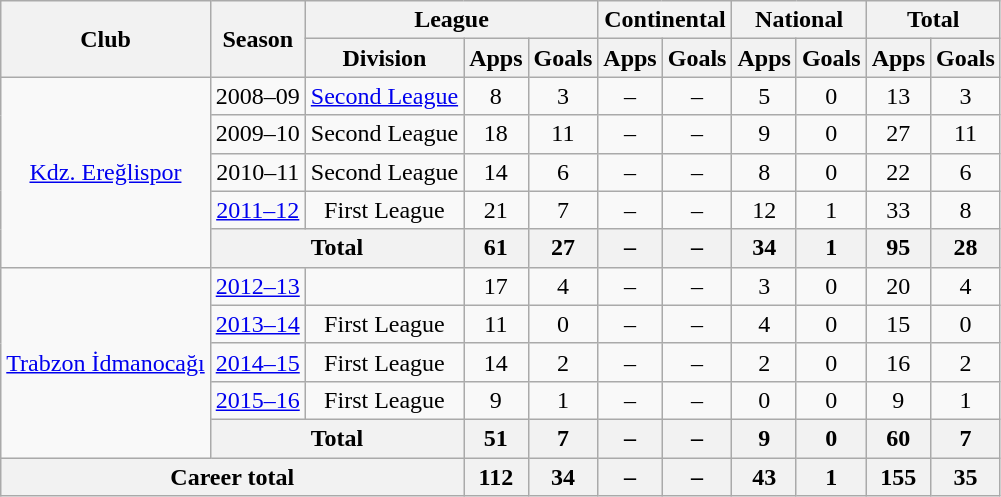<table class="wikitable" style="text-align: center;">
<tr>
<th rowspan="2">Club</th>
<th rowspan="2">Season</th>
<th colspan="3">League</th>
<th colspan="2">Continental</th>
<th colspan="2">National</th>
<th colspan="2">Total</th>
</tr>
<tr>
<th>Division</th>
<th>Apps</th>
<th>Goals</th>
<th>Apps</th>
<th>Goals</th>
<th>Apps</th>
<th>Goals</th>
<th>Apps</th>
<th>Goals</th>
</tr>
<tr>
<td rowspan=5><a href='#'>Kdz. Ereğlispor</a></td>
<td>2008–09</td>
<td><a href='#'>Second League</a></td>
<td>8</td>
<td>3</td>
<td>–</td>
<td>–</td>
<td>5</td>
<td>0</td>
<td>13</td>
<td>3</td>
</tr>
<tr>
<td>2009–10</td>
<td>Second League</td>
<td>18</td>
<td>11</td>
<td>–</td>
<td>–</td>
<td>9</td>
<td>0</td>
<td>27</td>
<td>11</td>
</tr>
<tr>
<td>2010–11</td>
<td>Second League</td>
<td>14</td>
<td>6</td>
<td>–</td>
<td>–</td>
<td>8</td>
<td>0</td>
<td>22</td>
<td>6</td>
</tr>
<tr>
<td><a href='#'>2011–12</a></td>
<td>First League</td>
<td>21</td>
<td>7</td>
<td>–</td>
<td>–</td>
<td>12</td>
<td>1</td>
<td>33</td>
<td>8</td>
</tr>
<tr>
<th colspan=2>Total</th>
<th>61</th>
<th>27</th>
<th>–</th>
<th>–</th>
<th>34</th>
<th>1</th>
<th>95</th>
<th>28</th>
</tr>
<tr>
<td rowspan=5><a href='#'>Trabzon İdmanocağı</a></td>
<td><a href='#'>2012–13</a></td>
<td First League></td>
<td>17</td>
<td>4</td>
<td>–</td>
<td>–</td>
<td>3</td>
<td>0</td>
<td>20</td>
<td>4</td>
</tr>
<tr>
<td><a href='#'>2013–14</a></td>
<td>First League</td>
<td>11</td>
<td>0</td>
<td>–</td>
<td>–</td>
<td>4</td>
<td>0</td>
<td>15</td>
<td>0</td>
</tr>
<tr>
<td><a href='#'>2014–15</a></td>
<td>First League</td>
<td>14</td>
<td>2</td>
<td>–</td>
<td>–</td>
<td>2</td>
<td>0</td>
<td>16</td>
<td>2</td>
</tr>
<tr>
<td><a href='#'>2015–16</a></td>
<td>First League</td>
<td>9</td>
<td>1</td>
<td>–</td>
<td>–</td>
<td>0</td>
<td>0</td>
<td>9</td>
<td>1</td>
</tr>
<tr>
<th colspan=2>Total</th>
<th>51</th>
<th>7</th>
<th>–</th>
<th>–</th>
<th>9</th>
<th>0</th>
<th>60</th>
<th>7</th>
</tr>
<tr>
<th colspan=3>Career total</th>
<th>112</th>
<th>34</th>
<th>–</th>
<th>–</th>
<th>43</th>
<th>1</th>
<th>155</th>
<th>35</th>
</tr>
</table>
